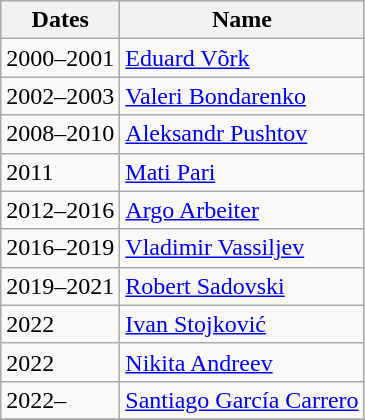<table class="wikitable">
<tr>
<th>Dates</th>
<th>Name</th>
</tr>
<tr>
<td>2000–2001</td>
<td> <a href='#'>Eduard Võrk</a></td>
</tr>
<tr>
<td>2002–2003</td>
<td> <a href='#'>Valeri Bondarenko</a></td>
</tr>
<tr>
<td>2008–2010</td>
<td> <a href='#'>Aleksandr Pushtov</a></td>
</tr>
<tr>
<td>2011</td>
<td> <a href='#'>Mati Pari</a></td>
</tr>
<tr>
<td>2012–2016</td>
<td> <a href='#'>Argo Arbeiter</a></td>
</tr>
<tr>
<td>2016–2019</td>
<td> <a href='#'>Vladimir Vassiljev</a></td>
</tr>
<tr>
<td>2019–2021</td>
<td> <a href='#'>Robert Sadovski</a></td>
</tr>
<tr>
<td>2022</td>
<td> <a href='#'>Ivan Stojković</a></td>
</tr>
<tr>
<td>2022</td>
<td> <a href='#'>Nikita Andreev</a></td>
</tr>
<tr>
<td>2022–</td>
<td> <a href='#'>Santiago García Carrero</a></td>
</tr>
<tr>
</tr>
</table>
